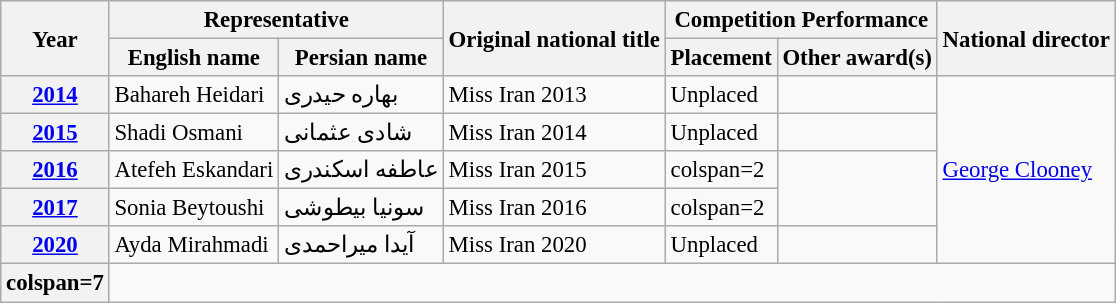<table class="wikitable defaultcenter col2left col3right col7left" style="font-size:95%;">
<tr>
<th rowspan=2>Year</th>
<th colspan=2>Representative</th>
<th rowspan=2>Original national title</th>
<th colspan=2>Competition Performance</th>
<th rowspan=2>National director</th>
</tr>
<tr>
<th>English name</th>
<th>Persian name</th>
<th>Placement</th>
<th>Other award(s)</th>
</tr>
<tr>
<th><a href='#'>2014</a></th>
<td>Bahareh Heidari</td>
<td>بهاره حیدری</td>
<td>Miss Iran 2013</td>
<td>Unplaced</td>
<td></td>
<td rowspan=5><a href='#'>George Clooney</a></td>
</tr>
<tr>
<th><a href='#'>2015</a></th>
<td>Shadi Osmani</td>
<td>شادی عثمانی</td>
<td>Miss Iran 2014</td>
<td>Unplaced</td>
<td></td>
</tr>
<tr>
<th><a href='#'>2016</a></th>
<td>Atefeh Eskandari</td>
<td>عاطفه اسکندری</td>
<td>Miss Iran 2015</td>
<td>colspan=2 </td>
</tr>
<tr>
<th><a href='#'>2017</a></th>
<td>Sonia Beytoushi</td>
<td>سونیا بیطوشی</td>
<td>Miss Iran 2016</td>
<td>colspan=2 </td>
</tr>
<tr>
<th><a href='#'>2020</a></th>
<td>Ayda Mirahmadi</td>
<td>آیدا میراحمدی</td>
<td>Miss Iran 2020</td>
<td>Unplaced</td>
<td></td>
</tr>
<tr>
<th>colspan=7 </th>
</tr>
</table>
